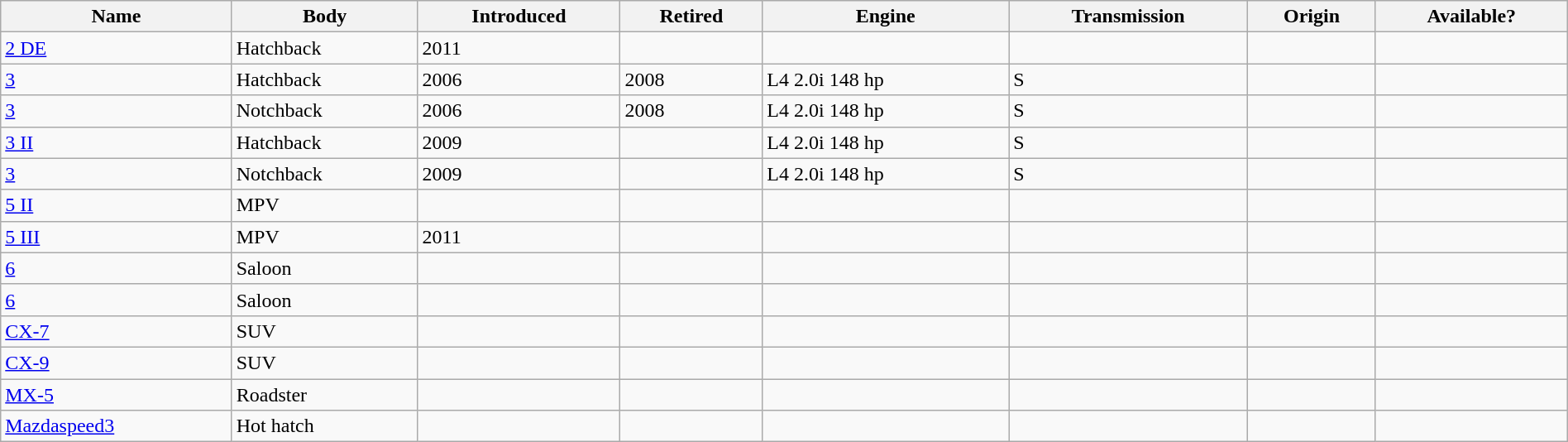<table class="wikitable sortable" style="width:100%;">
<tr>
<th>Name</th>
<th>Body</th>
<th>Introduced</th>
<th>Retired</th>
<th>Engine</th>
<th>Transmission</th>
<th>Origin</th>
<th>Available?</th>
</tr>
<tr>
<td><a href='#'><span>2 DE</span></a></td>
<td>Hatchback</td>
<td>2011</td>
<td></td>
<td></td>
<td></td>
<td></td>
<td></td>
</tr>
<tr>
<td><a href='#'><span>3</span></a></td>
<td>Hatchback</td>
<td>2006</td>
<td>2008</td>
<td>L4 2.0i 148 hp</td>
<td>S</td>
<td></td>
<td></td>
</tr>
<tr>
<td><a href='#'><span>3</span></a></td>
<td>Notchback</td>
<td>2006</td>
<td>2008</td>
<td>L4 2.0i 148 hp</td>
<td>S</td>
<td></td>
<td></td>
</tr>
<tr>
<td><a href='#'><span>3 II</span></a></td>
<td>Hatchback</td>
<td>2009</td>
<td></td>
<td>L4 2.0i 148 hp</td>
<td>S</td>
<td></td>
<td></td>
</tr>
<tr>
<td><a href='#'><span>3</span></a></td>
<td>Notchback</td>
<td>2009</td>
<td></td>
<td>L4 2.0i 148 hp</td>
<td>S</td>
<td></td>
<td></td>
</tr>
<tr>
<td><a href='#'>5 II</a></td>
<td>MPV</td>
<td></td>
<td></td>
<td></td>
<td></td>
<td></td>
<td></td>
</tr>
<tr>
<td><a href='#'>5 III</a></td>
<td>MPV</td>
<td>2011</td>
<td></td>
<td></td>
<td></td>
<td></td>
<td></td>
</tr>
<tr>
<td><a href='#'>6</a></td>
<td>Saloon</td>
<td></td>
<td></td>
<td></td>
<td></td>
<td></td>
<td></td>
</tr>
<tr>
<td><a href='#'>6</a></td>
<td>Saloon</td>
<td></td>
<td></td>
<td></td>
<td></td>
<td></td>
<td></td>
</tr>
<tr>
<td><a href='#'>CX-7</a></td>
<td>SUV</td>
<td></td>
<td></td>
<td></td>
<td></td>
<td></td>
<td></td>
</tr>
<tr>
<td><a href='#'>CX-9</a></td>
<td>SUV</td>
<td></td>
<td></td>
<td></td>
<td></td>
<td></td>
<td></td>
</tr>
<tr>
<td><a href='#'>MX-5</a></td>
<td>Roadster</td>
<td></td>
<td></td>
<td></td>
<td></td>
<td></td>
<td></td>
</tr>
<tr>
<td><a href='#'>Mazdaspeed3</a></td>
<td>Hot hatch</td>
<td></td>
<td></td>
<td></td>
<td></td>
<td></td>
<td></td>
</tr>
</table>
